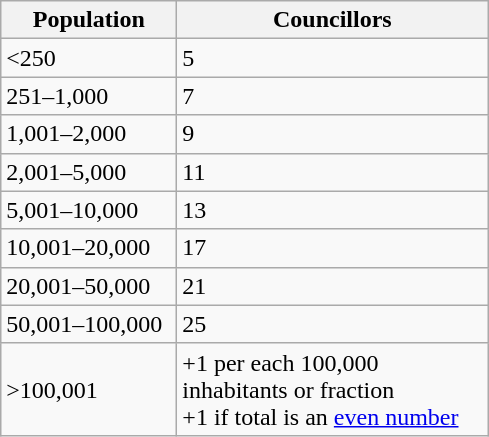<table class="wikitable" style="text-align:left;">
<tr>
<th width="110">Population</th>
<th width="200">Councillors</th>
</tr>
<tr>
<td><250</td>
<td>5</td>
</tr>
<tr>
<td>251–1,000</td>
<td>7</td>
</tr>
<tr>
<td>1,001–2,000</td>
<td>9</td>
</tr>
<tr>
<td>2,001–5,000</td>
<td>11</td>
</tr>
<tr>
<td>5,001–10,000</td>
<td>13</td>
</tr>
<tr>
<td>10,001–20,000</td>
<td>17</td>
</tr>
<tr>
<td>20,001–50,000</td>
<td>21</td>
</tr>
<tr>
<td>50,001–100,000</td>
<td>25</td>
</tr>
<tr>
<td>>100,001</td>
<td>+1 per each 100,000 inhabitants or fraction<br>+1 if total is an <a href='#'>even number</a></td>
</tr>
</table>
